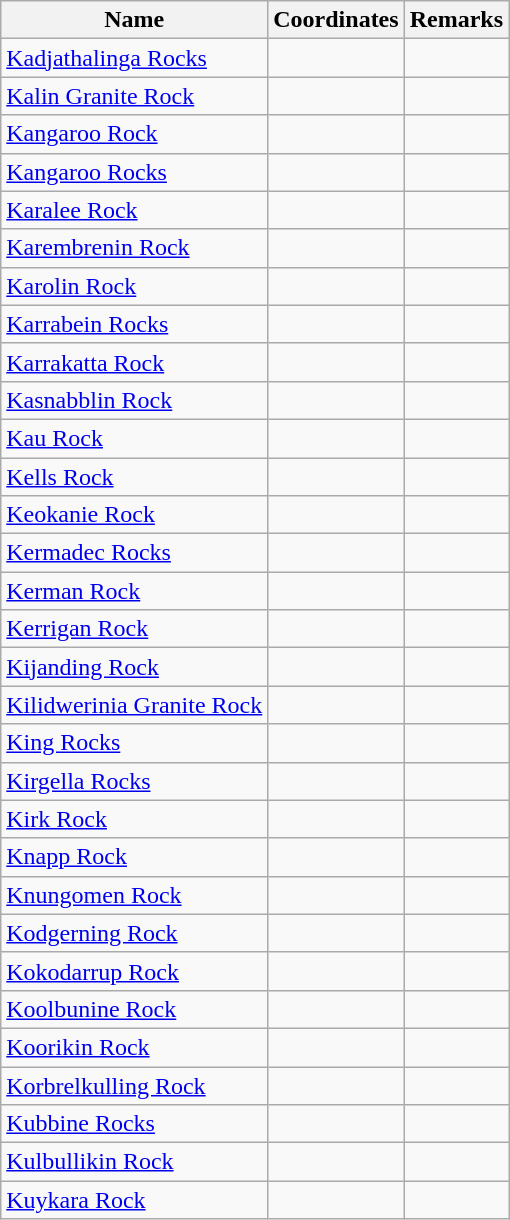<table class="wikitable">
<tr>
<th>Name</th>
<th>Coordinates</th>
<th>Remarks</th>
</tr>
<tr>
<td><a href='#'>Kadjathalinga Rocks</a></td>
<td></td>
<td></td>
</tr>
<tr>
<td><a href='#'>Kalin Granite Rock</a></td>
<td></td>
<td></td>
</tr>
<tr>
<td><a href='#'>Kangaroo Rock</a></td>
<td></td>
<td></td>
</tr>
<tr>
<td><a href='#'>Kangaroo Rocks</a></td>
<td></td>
<td></td>
</tr>
<tr>
<td><a href='#'>Karalee Rock</a></td>
<td></td>
<td></td>
</tr>
<tr>
<td><a href='#'>Karembrenin Rock</a></td>
<td></td>
<td></td>
</tr>
<tr>
<td><a href='#'>Karolin Rock</a></td>
<td></td>
<td></td>
</tr>
<tr>
<td><a href='#'>Karrabein Rocks</a></td>
<td></td>
<td></td>
</tr>
<tr>
<td><a href='#'>Karrakatta Rock</a></td>
<td></td>
<td></td>
</tr>
<tr>
<td><a href='#'>Kasnabblin Rock</a></td>
<td></td>
<td></td>
</tr>
<tr>
<td><a href='#'>Kau Rock</a></td>
<td></td>
<td></td>
</tr>
<tr>
<td><a href='#'>Kells Rock</a></td>
<td></td>
<td></td>
</tr>
<tr>
<td><a href='#'>Keokanie Rock</a></td>
<td></td>
<td></td>
</tr>
<tr>
<td><a href='#'>Kermadec Rocks</a></td>
<td></td>
<td></td>
</tr>
<tr>
<td><a href='#'>Kerman Rock</a></td>
<td></td>
<td></td>
</tr>
<tr>
<td><a href='#'>Kerrigan Rock</a></td>
<td></td>
<td></td>
</tr>
<tr>
<td><a href='#'>Kijanding Rock</a></td>
<td></td>
<td></td>
</tr>
<tr>
<td><a href='#'>Kilidwerinia Granite Rock</a></td>
<td></td>
<td></td>
</tr>
<tr>
<td><a href='#'>King Rocks</a></td>
<td></td>
<td></td>
</tr>
<tr>
<td><a href='#'>Kirgella Rocks</a></td>
<td></td>
<td></td>
</tr>
<tr>
<td><a href='#'>Kirk Rock</a></td>
<td></td>
<td></td>
</tr>
<tr>
<td><a href='#'>Knapp Rock</a></td>
<td></td>
<td></td>
</tr>
<tr>
<td><a href='#'>Knungomen Rock</a></td>
<td></td>
<td></td>
</tr>
<tr>
<td><a href='#'>Kodgerning Rock</a></td>
<td></td>
<td></td>
</tr>
<tr>
<td><a href='#'>Kokodarrup Rock</a></td>
<td></td>
<td></td>
</tr>
<tr>
<td><a href='#'>Koolbunine Rock</a></td>
<td></td>
<td></td>
</tr>
<tr>
<td><a href='#'>Koorikin Rock</a></td>
<td></td>
<td></td>
</tr>
<tr>
<td><a href='#'>Korbrelkulling Rock</a></td>
<td></td>
<td></td>
</tr>
<tr>
<td><a href='#'>Kubbine Rocks</a></td>
<td></td>
<td></td>
</tr>
<tr>
<td><a href='#'>Kulbullikin Rock</a></td>
<td></td>
<td></td>
</tr>
<tr>
<td><a href='#'>Kuykara Rock</a></td>
<td></td>
<td></td>
</tr>
</table>
